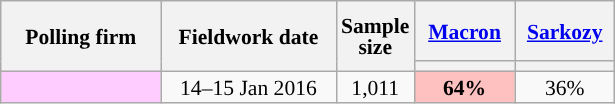<table class="wikitable sortable" style="text-align:center;font-size:90%;line-height:14px;">
<tr style="height:40px;">
<th style="width:100px;" rowspan="2">Polling firm</th>
<th style="width:110px;" rowspan="2">Fieldwork date</th>
<th style="width:35px;" rowspan="2">Sample<br>size</th>
<th class="unsortable" style="width:60px;"><a href='#'>Macron</a><br></th>
<th class="unsortable" style="width:60px;"><a href='#'>Sarkozy</a><br></th>
</tr>
<tr>
<th style="background:"></th>
<th style="background:"></th>
</tr>
<tr>
<td style="background:#FFCCFF;"></td>
<td data-sort-value="2016-01-15">14–15 Jan 2016</td>
<td>1,011</td>
<td style="background:#FFC0C0;"><strong>64%</strong></td>
<td>36%</td>
</tr>
</table>
